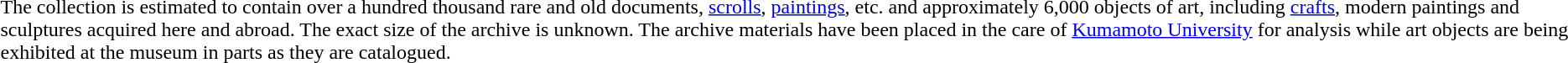<table>
<tr>
<td></td>
<td><br>The collection is estimated to contain over a hundred thousand rare and old documents, <a href='#'>scrolls</a>, <a href='#'>paintings</a>, etc. and approximately 6,000 objects of art, including <a href='#'>crafts</a>, modern paintings and sculptures acquired here and abroad. The exact size of the archive is unknown. The archive materials have been placed in the care of <a href='#'>Kumamoto University</a> for analysis while art objects are being exhibited at the museum in parts as they are catalogued.</td>
</tr>
</table>
